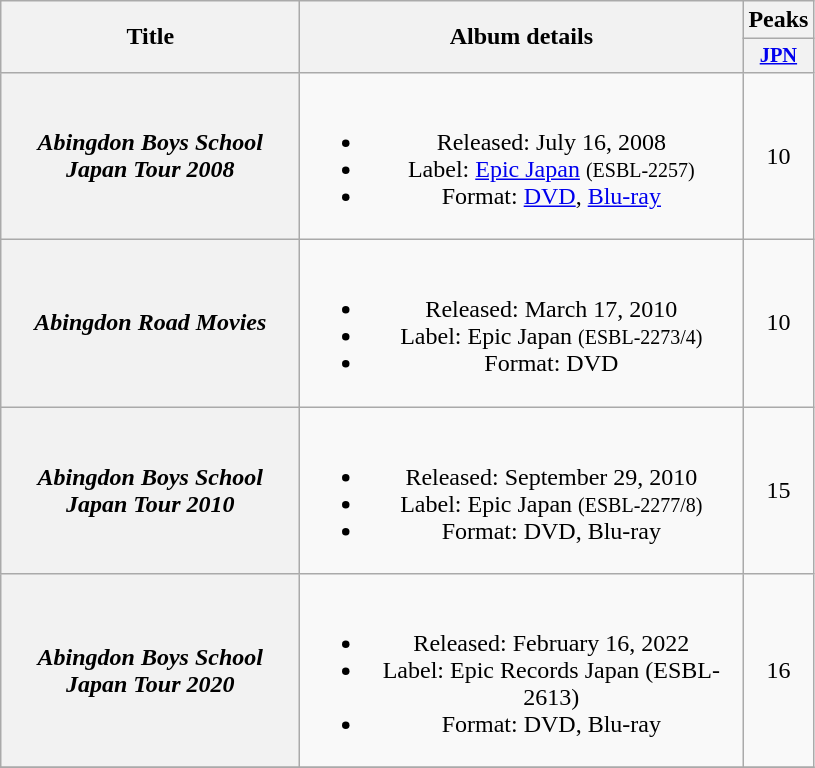<table class="wikitable plainrowheaders" style="text-align:center;" border="1">
<tr>
<th scope="col" rowspan="2" style="width:12em;">Title</th>
<th scope="col" rowspan="2" style="width:18em;">Album details</th>
<th scope="col">Peaks</th>
</tr>
<tr>
<th scope="col" style="width:2.5em; font-size:85%;"><a href='#'>JPN</a><br></th>
</tr>
<tr>
<th scope="row"><em>Abingdon Boys School Japan Tour 2008</em></th>
<td><br><ul><li>Released: July 16, 2008</li><li>Label: <a href='#'>Epic Japan</a> <small>(ESBL-2257)</small></li><li>Format: <a href='#'>DVD</a>, <a href='#'>Blu-ray</a></li></ul></td>
<td>10</td>
</tr>
<tr>
<th scope="row"><em>Abingdon Road Movies</em></th>
<td><br><ul><li>Released: March 17, 2010</li><li>Label: Epic Japan <small>(ESBL-2273/4)</small></li><li>Format: DVD</li></ul></td>
<td>10</td>
</tr>
<tr>
<th scope="row"><em>Abingdon Boys School Japan Tour 2010</em></th>
<td><br><ul><li>Released: September 29, 2010</li><li>Label: Epic Japan <small>(ESBL-2277/8)</small></li><li>Format: DVD, Blu-ray</li></ul></td>
<td>15</td>
</tr>
<tr>
<th scope="row"><em>Abingdon Boys School Japan Tour 2020</em></th>
<td><br><ul><li>Released: February 16, 2022</li><li>Label: Epic Records Japan (ESBL-2613)</li><li>Format: DVD, Blu-ray</li></ul></td>
<td>16</td>
</tr>
<tr>
</tr>
</table>
